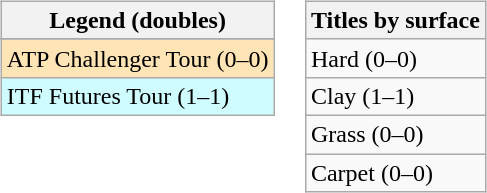<table>
<tr valign=top>
<td><br><table class="wikitable sortable mw-collapsible mw-collapsed">
<tr>
<th>Legend (doubles)</th>
</tr>
<tr bgcolor=e5d1cb>
</tr>
<tr bgcolor=moccasin>
<td>ATP Challenger Tour (0–0)</td>
</tr>
<tr bgcolor=cffcff>
<td>ITF Futures Tour (1–1)</td>
</tr>
</table>
</td>
<td><br><table class="wikitable sortable mw-collapsible mw-collapsed">
<tr>
<th>Titles by surface</th>
</tr>
<tr>
<td>Hard (0–0)</td>
</tr>
<tr>
<td>Clay (1–1)</td>
</tr>
<tr>
<td>Grass (0–0)</td>
</tr>
<tr>
<td>Carpet (0–0)</td>
</tr>
</table>
</td>
</tr>
</table>
